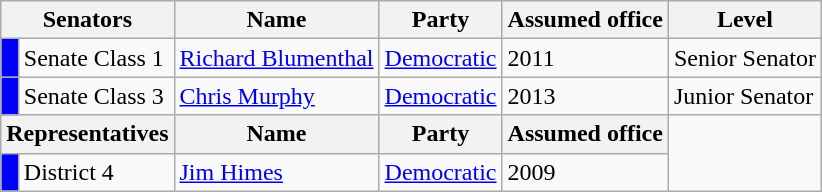<table class="wikitable">
<tr>
<th colspan="2" style="text-align:center; vertical-align:bottom;"><strong>Senators</strong></th>
<th style="text-align:center; vertical-align:bottom;"><strong>Name</strong></th>
<th style="text-align:center; vertical-align:bottom;"><strong>Party</strong></th>
<th style="text-align:center; vertical-align:bottom;"><strong>Assumed office</strong></th>
<th>Level</th>
</tr>
<tr>
<td style="background:blue;"> </td>
<td>Senate Class 1</td>
<td><a href='#'>Richard Blumenthal</a></td>
<td><a href='#'>Democratic</a></td>
<td>2011</td>
<td>Senior Senator</td>
</tr>
<tr>
<td style="background:blue;"> </td>
<td>Senate Class 3</td>
<td><a href='#'>Chris Murphy</a></td>
<td><a href='#'>Democratic</a></td>
<td>2013</td>
<td>Junior Senator</td>
</tr>
<tr>
<th colspan="2" style="text-align:center; vertical-align:bottom;"><strong>Representatives</strong></th>
<th style="text-align:center; vertical-align:bottom;"><strong>Name</strong></th>
<th style="text-align:center; vertical-align:bottom;"><strong>Party</strong></th>
<th style="text-align:center; vertical-align:bottom;"><strong>Assumed office</strong></th>
<td rowspan="2"></td>
</tr>
<tr>
<td style="background:blue;"> </td>
<td>District 4</td>
<td><a href='#'>Jim Himes</a></td>
<td><a href='#'>Democratic</a></td>
<td>2009</td>
</tr>
</table>
